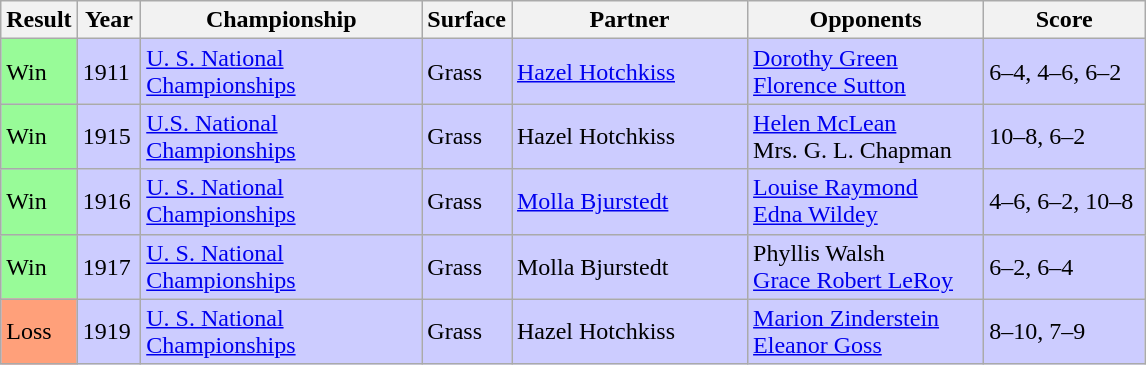<table class="sortable wikitable">
<tr>
<th style="width:40px">Result</th>
<th style="width:35px">Year</th>
<th style="width:180px">Championship</th>
<th style="width:50px">Surface</th>
<th style="width:150px">Partner</th>
<th style="width:150px">Opponents</th>
<th style="width:100px" class="unsortable">Score</th>
</tr>
<tr style="background:#ccccff;">
<td style="background:#98fb98;">Win</td>
<td>1911</td>
<td><a href='#'>U. S. National Championships</a></td>
<td>Grass</td>
<td> <a href='#'>Hazel Hotchkiss</a></td>
<td> <a href='#'>Dorothy Green</a><br>  <a href='#'>Florence Sutton</a></td>
<td>6–4, 4–6, 6–2</td>
</tr>
<tr style="background:#ccccff;">
<td style="background:#98fb98;">Win</td>
<td>1915</td>
<td><a href='#'>U.S. National Championships</a></td>
<td>Grass</td>
<td> Hazel Hotchkiss</td>
<td> <a href='#'>Helen McLean</a><br> Mrs. G. L. Chapman</td>
<td>10–8, 6–2</td>
</tr>
<tr style="background:#ccccff;">
<td style="background:#98fb98;">Win</td>
<td>1916</td>
<td><a href='#'>U. S. National Championships</a></td>
<td>Grass</td>
<td> <a href='#'>Molla Bjurstedt</a></td>
<td> <a href='#'>Louise Raymond</a><br>  <a href='#'>Edna Wildey</a></td>
<td>4–6, 6–2, 10–8</td>
</tr>
<tr style="background:#ccccff;">
<td style="background:#98fb98;">Win</td>
<td>1917</td>
<td><a href='#'>U. S. National Championships</a></td>
<td>Grass</td>
<td> Molla Bjurstedt</td>
<td> Phyllis Walsh<br>  <a href='#'>Grace Robert LeRoy</a></td>
<td>6–2, 6–4</td>
</tr>
<tr style="background:#ccccff;">
<td style="background:#ffa07a;">Loss</td>
<td>1919</td>
<td><a href='#'>U. S. National Championships</a></td>
<td>Grass</td>
<td> Hazel Hotchkiss</td>
<td> <a href='#'>Marion Zinderstein</a><br>  <a href='#'>Eleanor Goss</a></td>
<td>8–10, 7–9</td>
</tr>
</table>
